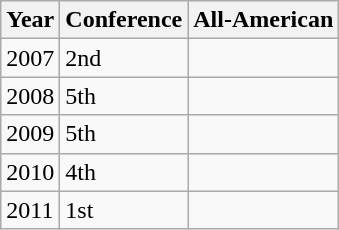<table class="wikitable">
<tr>
<th>Year</th>
<th>Conference</th>
<th>All-American</th>
</tr>
<tr>
<td>2007</td>
<td>2nd</td>
<td></td>
</tr>
<tr>
<td>2008</td>
<td>5th</td>
<td></td>
</tr>
<tr>
<td>2009</td>
<td>5th</td>
<td></td>
</tr>
<tr>
<td>2010</td>
<td>4th</td>
<td></td>
</tr>
<tr>
<td>2011</td>
<td>1st</td>
<td></td>
</tr>
</table>
